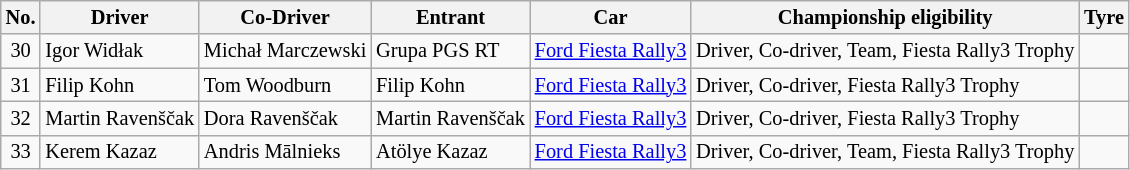<table class="wikitable" style="font-size: 85%;">
<tr>
<th>No.</th>
<th>Driver</th>
<th>Co-Driver</th>
<th>Entrant</th>
<th>Car</th>
<th>Championship eligibility</th>
<th>Tyre</th>
</tr>
<tr>
<td align="center">30</td>
<td> Igor Widłak</td>
<td> Michał Marczewski</td>
<td> Grupa PGS RT</td>
<td><a href='#'>Ford Fiesta Rally3</a></td>
<td>Driver, Co-driver, Team, Fiesta Rally3 Trophy</td>
<td align="center"></td>
</tr>
<tr>
<td align="center">31</td>
<td> Filip Kohn</td>
<td> Tom Woodburn</td>
<td> Filip Kohn</td>
<td><a href='#'>Ford Fiesta Rally3</a></td>
<td>Driver, Co-driver, Fiesta Rally3 Trophy</td>
<td align="center"></td>
</tr>
<tr>
<td align="center">32</td>
<td> Martin Ravenščak</td>
<td> Dora Ravenščak</td>
<td> Martin Ravenščak</td>
<td><a href='#'>Ford Fiesta Rally3</a></td>
<td>Driver, Co-driver, Fiesta Rally3 Trophy</td>
<td align="center"></td>
</tr>
<tr>
<td align="center">33</td>
<td> Kerem Kazaz</td>
<td> Andris Mālnieks</td>
<td> Atölye Kazaz</td>
<td><a href='#'>Ford Fiesta Rally3</a></td>
<td>Driver, Co-driver, Team, Fiesta Rally3 Trophy</td>
<td align="center"></td>
</tr>
</table>
